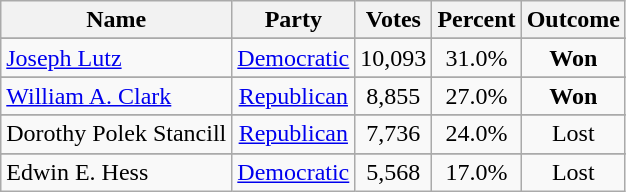<table class=wikitable style="text-align:center">
<tr>
<th>Name</th>
<th>Party</th>
<th>Votes</th>
<th>Percent</th>
<th>Outcome</th>
</tr>
<tr>
</tr>
<tr>
<td align=left><a href='#'>Joseph Lutz</a></td>
<td><a href='#'>Democratic</a></td>
<td>10,093</td>
<td>31.0%</td>
<td><strong>Won</strong></td>
</tr>
<tr>
</tr>
<tr>
<td align=left><a href='#'>William A. Clark</a></td>
<td><a href='#'>Republican</a></td>
<td>8,855</td>
<td>27.0%</td>
<td><strong>Won</strong></td>
</tr>
<tr>
</tr>
<tr>
<td align=left>Dorothy Polek Stancill</td>
<td><a href='#'>Republican</a></td>
<td>7,736</td>
<td>24.0%</td>
<td>Lost</td>
</tr>
<tr>
</tr>
<tr>
<td align=left>Edwin E. Hess</td>
<td><a href='#'>Democratic</a></td>
<td>5,568</td>
<td>17.0%</td>
<td>Lost</td>
</tr>
</table>
